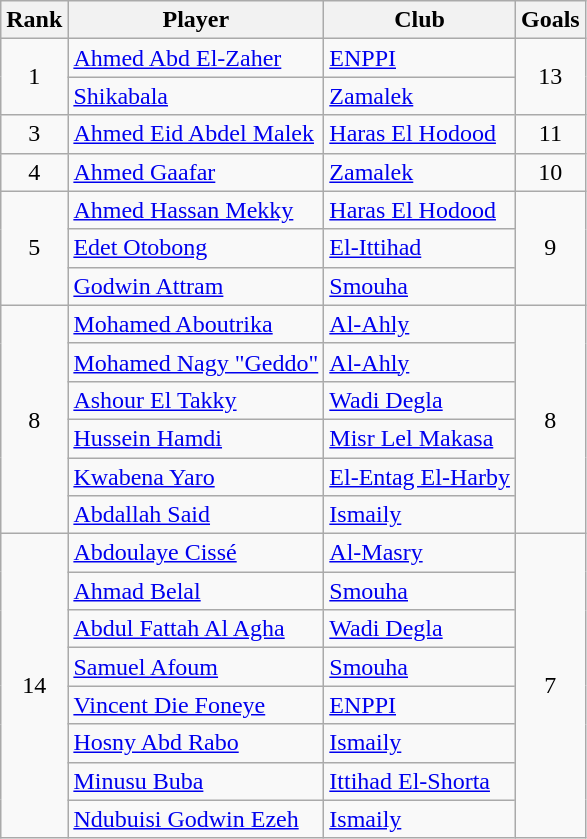<table class="wikitable" style="text-align:center">
<tr>
<th>Rank</th>
<th>Player</th>
<th>Club</th>
<th>Goals</th>
</tr>
<tr>
<td rowspan="2">1</td>
<td align="left"> <a href='#'>Ahmed Abd El-Zaher</a></td>
<td align="left"><a href='#'>ENPPI</a></td>
<td rowspan="2">13</td>
</tr>
<tr>
<td align="left"> <a href='#'>Shikabala</a></td>
<td align="left"><a href='#'>Zamalek</a></td>
</tr>
<tr>
<td rowspan="1">3</td>
<td align="left"> <a href='#'>Ahmed Eid Abdel Malek</a></td>
<td align="left"><a href='#'>Haras El Hodood</a></td>
<td>11</td>
</tr>
<tr>
<td rowspan="1">4</td>
<td align="left"> <a href='#'>Ahmed Gaafar</a></td>
<td align="left"><a href='#'>Zamalek</a></td>
<td>10</td>
</tr>
<tr>
<td rowspan="3">5</td>
<td align="left"> <a href='#'>Ahmed Hassan Mekky</a></td>
<td align="left"><a href='#'>Haras El Hodood</a></td>
<td rowspan="3">9</td>
</tr>
<tr>
<td align="left"> <a href='#'>Edet Otobong</a></td>
<td align="left"><a href='#'>El-Ittihad</a></td>
</tr>
<tr>
<td align="left"> <a href='#'>Godwin Attram</a></td>
<td align="left"><a href='#'>Smouha</a></td>
</tr>
<tr>
<td rowspan="6">8</td>
<td align="left"> <a href='#'>Mohamed Aboutrika</a></td>
<td align="left"><a href='#'>Al-Ahly</a></td>
<td rowspan="6">8</td>
</tr>
<tr>
<td align="left"> <a href='#'>Mohamed Nagy "Geddo"</a></td>
<td align="left"><a href='#'>Al-Ahly</a></td>
</tr>
<tr>
<td align="left"> <a href='#'>Ashour El Takky</a></td>
<td align="left"><a href='#'>Wadi Degla</a></td>
</tr>
<tr>
<td align="left"> <a href='#'>Hussein Hamdi</a></td>
<td align="left"><a href='#'>Misr Lel Makasa</a></td>
</tr>
<tr>
<td align="left"> <a href='#'>Kwabena Yaro</a></td>
<td align="left"><a href='#'>El-Entag El-Harby</a></td>
</tr>
<tr>
<td align="left"> <a href='#'>Abdallah Said</a></td>
<td align="left"><a href='#'>Ismaily</a></td>
</tr>
<tr>
<td rowspan="8">14</td>
<td align="left"> <a href='#'>Abdoulaye Cissé</a></td>
<td align="left"><a href='#'>Al-Masry</a></td>
<td rowspan="8">7</td>
</tr>
<tr>
<td align="left"> <a href='#'>Ahmad Belal</a></td>
<td align="left"><a href='#'>Smouha</a></td>
</tr>
<tr>
<td align="left"> <a href='#'>Abdul Fattah Al Agha</a></td>
<td align="left"><a href='#'>Wadi Degla</a></td>
</tr>
<tr>
<td align="left"> <a href='#'>Samuel Afoum</a></td>
<td align="left"><a href='#'>Smouha</a></td>
</tr>
<tr>
<td align="left"> <a href='#'>Vincent Die Foneye</a></td>
<td align="left"><a href='#'>ENPPI</a></td>
</tr>
<tr>
<td align="left"> <a href='#'>Hosny Abd Rabo</a></td>
<td align="left"><a href='#'>Ismaily</a></td>
</tr>
<tr>
<td align="left"> <a href='#'>Minusu Buba</a></td>
<td align="left"><a href='#'>Ittihad El-Shorta</a></td>
</tr>
<tr>
<td align="left"> <a href='#'>Ndubuisi Godwin Ezeh</a></td>
<td align="left"><a href='#'>Ismaily</a></td>
</tr>
</table>
